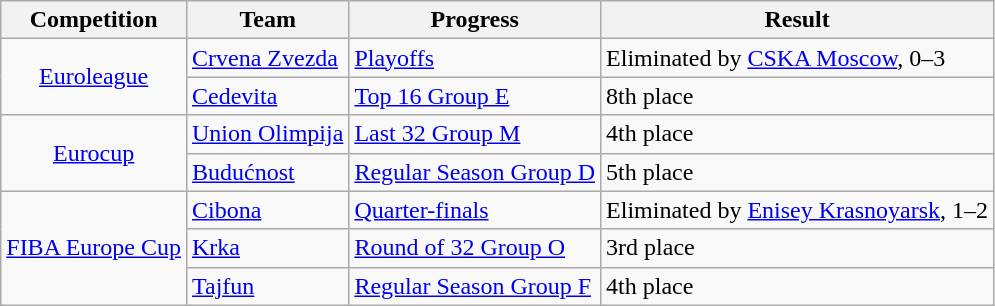<table class="wikitable">
<tr>
<th>Competition</th>
<th>Team</th>
<th>Progress</th>
<th>Result</th>
</tr>
<tr>
<td align="center" rowspan=2><a href='#'>Euroleague</a></td>
<td> <a href='#'>Crvena Zvezda</a></td>
<td><a href='#'>Playoffs</a></td>
<td>Eliminated by  <a href='#'>CSKA Moscow</a>,  0–3</td>
</tr>
<tr>
<td> <a href='#'>Cedevita</a></td>
<td><a href='#'>Top 16 Group E</a></td>
<td>8th place</td>
</tr>
<tr>
<td align="center" rowspan=2><a href='#'>Eurocup</a></td>
<td> <a href='#'>Union Olimpija</a></td>
<td><a href='#'>Last 32 Group M</a></td>
<td>4th place</td>
</tr>
<tr>
<td> <a href='#'>Budućnost</a></td>
<td><a href='#'>Regular Season Group D</a></td>
<td>5th place</td>
</tr>
<tr>
<td align="center" rowspan=3><a href='#'>FIBA Europe Cup</a></td>
<td> <a href='#'>Cibona</a></td>
<td><a href='#'>Quarter-finals</a></td>
<td>Eliminated by  <a href='#'>Enisey Krasnoyarsk</a>,  1–2</td>
</tr>
<tr>
<td> <a href='#'>Krka</a></td>
<td><a href='#'>Round of 32 Group O</a></td>
<td>3rd place</td>
</tr>
<tr>
<td> <a href='#'>Tajfun</a></td>
<td><a href='#'>Regular Season Group F</a></td>
<td>4th place</td>
</tr>
</table>
